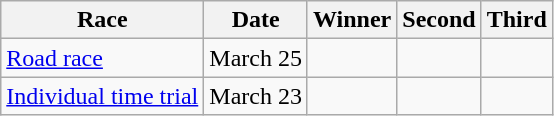<table class="wikitable">
<tr>
<th>Race</th>
<th>Date</th>
<th>Winner</th>
<th>Second</th>
<th>Third</th>
</tr>
<tr>
<td><a href='#'>Road race</a></td>
<td>March 25</td>
<td></td>
<td></td>
<td></td>
</tr>
<tr>
<td><a href='#'>Individual time trial</a></td>
<td>March 23</td>
<td></td>
<td></td>
<td></td>
</tr>
</table>
